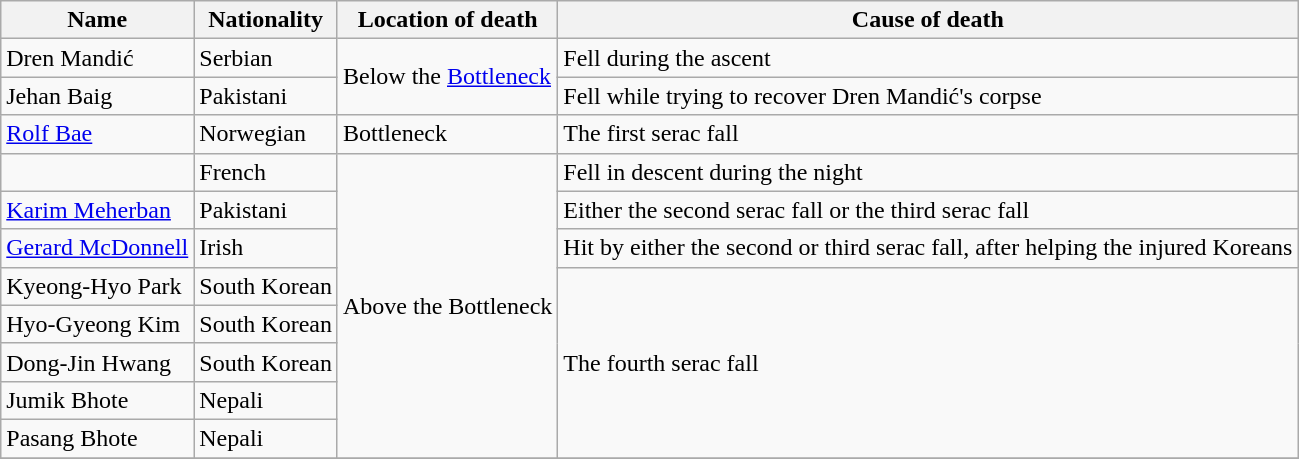<table class="wikitable">
<tr>
<th>Name</th>
<th>Nationality</th>
<th>Location of death</th>
<th>Cause of death</th>
</tr>
<tr>
<td>Dren Mandić</td>
<td>Serbian</td>
<td rowspan=2>Below the <a href='#'>Bottleneck</a></td>
<td>Fell during the ascent</td>
</tr>
<tr>
<td>Jehan Baig</td>
<td>Pakistani</td>
<td>Fell while trying to recover Dren Mandić's corpse</td>
</tr>
<tr>
<td><a href='#'>Rolf Bae</a></td>
<td>Norwegian</td>
<td>Bottleneck</td>
<td>The first serac fall</td>
</tr>
<tr>
<td></td>
<td>French</td>
<td rowspan=8>Above the Bottleneck</td>
<td>Fell in descent during the night</td>
</tr>
<tr>
<td><a href='#'>Karim Meherban</a></td>
<td>Pakistani</td>
<td>Either the second serac fall or the third serac fall</td>
</tr>
<tr>
<td><a href='#'>Gerard McDonnell</a></td>
<td>Irish</td>
<td>Hit by either the second or third serac fall, after helping the injured Koreans</td>
</tr>
<tr>
<td>Kyeong-Hyo Park</td>
<td>South Korean</td>
<td rowspan=5>The fourth serac fall</td>
</tr>
<tr>
<td>Hyo-Gyeong Kim</td>
<td>South Korean</td>
</tr>
<tr>
<td>Dong-Jin Hwang</td>
<td>South Korean</td>
</tr>
<tr>
<td>Jumik Bhote</td>
<td>Nepali</td>
</tr>
<tr>
<td>Pasang Bhote</td>
<td>Nepali</td>
</tr>
<tr>
</tr>
</table>
